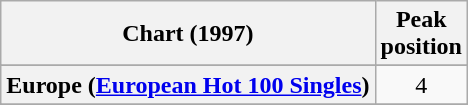<table class="wikitable sortable plainrowheaders" style="text-align:center">
<tr>
<th scope="col">Chart (1997)</th>
<th scope="col">Peak<br>position</th>
</tr>
<tr>
</tr>
<tr>
<th scope="row">Europe (<a href='#'>European Hot 100 Singles</a>)</th>
<td>4</td>
</tr>
<tr>
</tr>
<tr>
</tr>
<tr>
</tr>
<tr>
</tr>
</table>
